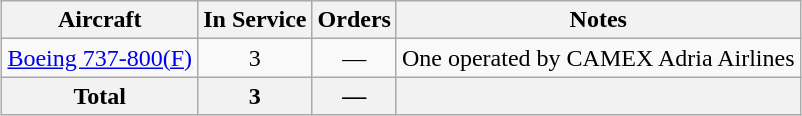<table class="wikitable" style="margin:0.5em auto; text-align:center">
<tr>
<th>Aircraft</th>
<th>In Service</th>
<th>Orders</th>
<th>Notes</th>
</tr>
<tr>
<td><a href='#'>Boeing 737-800(F)</a></td>
<td align="center">3</td>
<td>—</td>
<td>One operated by CAMEX Adria Airlines</td>
</tr>
<tr>
<th>Total</th>
<th>3</th>
<th>—</th>
<th></th>
</tr>
</table>
